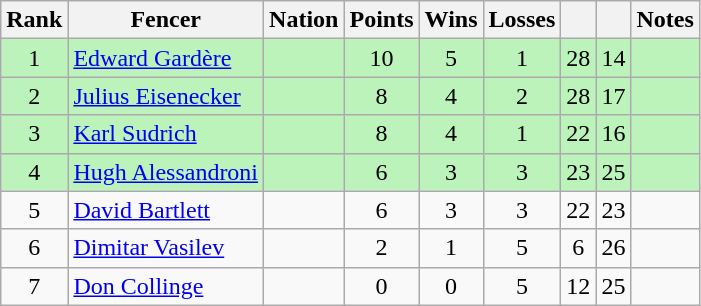<table class="wikitable sortable" style="text-align: center;">
<tr>
<th>Rank</th>
<th>Fencer</th>
<th>Nation</th>
<th>Points</th>
<th>Wins</th>
<th>Losses</th>
<th></th>
<th></th>
<th>Notes</th>
</tr>
<tr style="background:#bbf3bb;">
<td>1</td>
<td align=left><a href='#'>Edward Gardère</a></td>
<td align=left></td>
<td>10</td>
<td>5</td>
<td>1</td>
<td>28</td>
<td>14</td>
<td></td>
</tr>
<tr style="background:#bbf3bb;">
<td>2</td>
<td align=left><a href='#'>Julius Eisenecker</a></td>
<td align=left></td>
<td>8</td>
<td>4</td>
<td>2</td>
<td>28</td>
<td>17</td>
<td></td>
</tr>
<tr style="background:#bbf3bb;">
<td>3</td>
<td align=left><a href='#'>Karl Sudrich</a></td>
<td align=left></td>
<td>8</td>
<td>4</td>
<td>1</td>
<td>22</td>
<td>16</td>
<td></td>
</tr>
<tr style="background:#bbf3bb;">
<td>4</td>
<td align=left><a href='#'>Hugh Alessandroni</a></td>
<td align=left></td>
<td>6</td>
<td>3</td>
<td>3</td>
<td>23</td>
<td>25</td>
<td></td>
</tr>
<tr>
<td>5</td>
<td align=left><a href='#'>David Bartlett</a></td>
<td align=left></td>
<td>6</td>
<td>3</td>
<td>3</td>
<td>22</td>
<td>23</td>
<td></td>
</tr>
<tr>
<td>6</td>
<td align=left><a href='#'>Dimitar Vasilev</a></td>
<td align=left></td>
<td>2</td>
<td>1</td>
<td>5</td>
<td>6</td>
<td>26</td>
<td></td>
</tr>
<tr>
<td>7</td>
<td align=left><a href='#'>Don Collinge</a></td>
<td align=left></td>
<td>0</td>
<td>0</td>
<td>5</td>
<td>12</td>
<td>25</td>
<td></td>
</tr>
</table>
